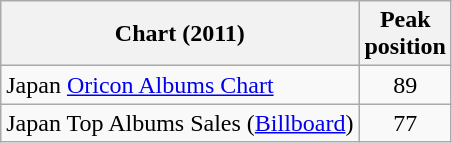<table class="wikitable">
<tr>
<th>Chart (2011)</th>
<th>Peak<br>position</th>
</tr>
<tr>
<td>Japan <a href='#'>Oricon Albums Chart</a></td>
<td align="center">89</td>
</tr>
<tr>
<td>Japan Top Albums Sales (<a href='#'>Billboard</a>)</td>
<td align="center">77</td>
</tr>
</table>
